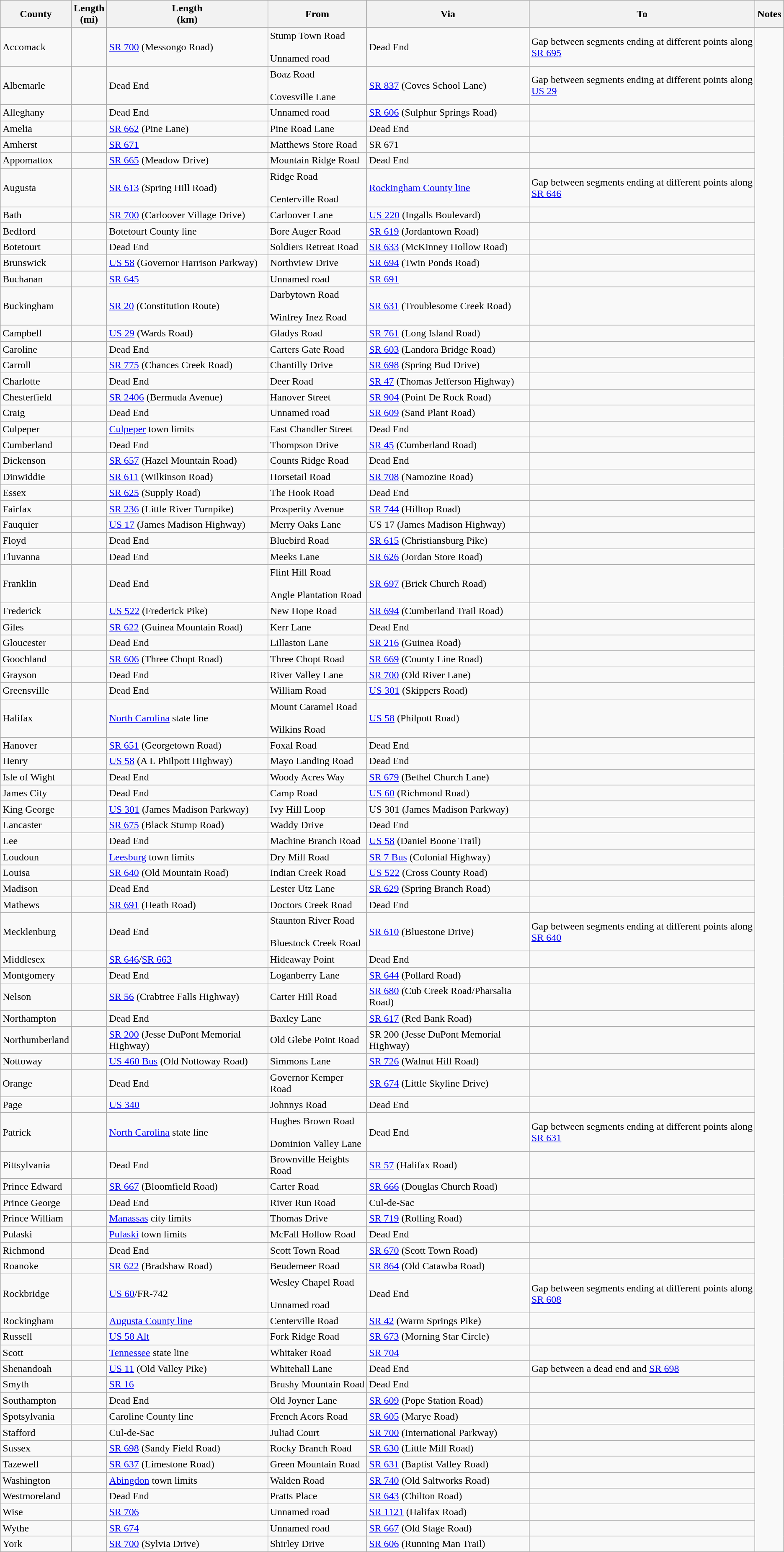<table class="wikitable sortable">
<tr>
<th>County</th>
<th>Length<br>(mi)</th>
<th>Length<br>(km)</th>
<th class="unsortable">From</th>
<th class="unsortable">Via</th>
<th class="unsortable">To</th>
<th class="unsortable">Notes</th>
</tr>
<tr>
<td id="Accomack">Accomack</td>
<td></td>
<td><a href='#'>SR 700</a> (Messongo Road)</td>
<td>Stump Town Road<br><br>Unnamed road</td>
<td>Dead End</td>
<td>Gap between segments ending at different points along <a href='#'>SR 695</a></td>
</tr>
<tr>
<td id="Albemarle">Albemarle</td>
<td></td>
<td>Dead End</td>
<td>Boaz Road<br><br>Covesville Lane</td>
<td><a href='#'>SR 837</a> (Coves School Lane)</td>
<td>Gap between segments ending at different points along <a href='#'>US 29</a></td>
</tr>
<tr>
<td id="Alleghany">Alleghany</td>
<td></td>
<td>Dead End</td>
<td>Unnamed road</td>
<td><a href='#'>SR 606</a> (Sulphur Springs Road)</td>
<td></td>
</tr>
<tr>
<td id="Amelia">Amelia</td>
<td></td>
<td><a href='#'>SR 662</a> (Pine Lane)</td>
<td>Pine Road Lane</td>
<td>Dead End</td>
<td></td>
</tr>
<tr>
<td id="Amherst">Amherst</td>
<td></td>
<td><a href='#'>SR 671</a></td>
<td>Matthews Store Road</td>
<td>SR 671</td>
<td></td>
</tr>
<tr>
<td id="Appomattox">Appomattox</td>
<td></td>
<td><a href='#'>SR 665</a> (Meadow Drive)</td>
<td>Mountain Ridge Road</td>
<td>Dead End</td>
<td><br></td>
</tr>
<tr>
<td id="Augusta">Augusta</td>
<td></td>
<td><a href='#'>SR 613</a> (Spring Hill Road)</td>
<td>Ridge Road<br><br>Centerville Road</td>
<td><a href='#'>Rockingham County line</a></td>
<td>Gap between segments ending at different points along <a href='#'>SR 646</a></td>
</tr>
<tr>
<td id="Bath">Bath</td>
<td></td>
<td><a href='#'>SR 700</a> (Carloover Village Drive)</td>
<td>Carloover Lane</td>
<td><a href='#'>US 220</a> (Ingalls Boulevard)</td>
<td></td>
</tr>
<tr>
<td id="Bedford">Bedford</td>
<td></td>
<td>Botetourt County line</td>
<td>Bore Auger Road</td>
<td><a href='#'>SR 619</a> (Jordantown Road)</td>
<td><br></td>
</tr>
<tr>
<td id="Botetourt">Botetourt</td>
<td></td>
<td>Dead End</td>
<td>Soldiers Retreat Road</td>
<td><a href='#'>SR 633</a> (McKinney Hollow Road)</td>
<td></td>
</tr>
<tr>
<td id="Brunswick">Brunswick</td>
<td></td>
<td><a href='#'>US 58</a> (Governor Harrison Parkway)</td>
<td>Northview Drive</td>
<td><a href='#'>SR 694</a> (Twin Ponds Road)</td>
<td></td>
</tr>
<tr>
<td id="Buchanan">Buchanan</td>
<td></td>
<td><a href='#'>SR 645</a></td>
<td>Unnamed road</td>
<td><a href='#'>SR 691</a></td>
<td></td>
</tr>
<tr>
<td id="Buckingham">Buckingham</td>
<td></td>
<td><a href='#'>SR 20</a> (Constitution Route)</td>
<td>Darbytown Road<br><br>Winfrey Inez Road</td>
<td><a href='#'>SR 631</a> (Troublesome Creek Road)</td>
<td></td>
</tr>
<tr>
<td id="Campbell">Campbell</td>
<td></td>
<td><a href='#'>US 29</a> (Wards Road)</td>
<td>Gladys Road</td>
<td><a href='#'>SR 761</a> (Long Island Road)</td>
<td></td>
</tr>
<tr>
<td id="Caroline">Caroline</td>
<td></td>
<td>Dead End</td>
<td>Carters Gate Road</td>
<td><a href='#'>SR 603</a> (Landora Bridge Road)</td>
<td></td>
</tr>
<tr>
<td id="Carroll">Carroll</td>
<td></td>
<td><a href='#'>SR 775</a> (Chances Creek Road)</td>
<td>Chantilly Drive</td>
<td><a href='#'>SR 698</a> (Spring Bud Drive)</td>
<td><br></td>
</tr>
<tr>
<td id="Charlotte">Charlotte</td>
<td></td>
<td>Dead End</td>
<td>Deer Road</td>
<td><a href='#'>SR 47</a> (Thomas Jefferson Highway)</td>
<td></td>
</tr>
<tr>
<td id="Chesterfield">Chesterfield</td>
<td></td>
<td><a href='#'>SR 2406</a> (Bermuda Avenue)</td>
<td>Hanover Street</td>
<td><a href='#'>SR 904</a> (Point De Rock Road)</td>
<td><br></td>
</tr>
<tr>
<td id="Craig">Craig</td>
<td></td>
<td>Dead End</td>
<td>Unnamed road</td>
<td><a href='#'>SR 609</a> (Sand Plant Road)</td>
<td></td>
</tr>
<tr>
<td id="Culpeper">Culpeper</td>
<td></td>
<td><a href='#'>Culpeper</a> town limits</td>
<td>East Chandler Street</td>
<td>Dead End</td>
<td></td>
</tr>
<tr>
<td id="Cumberland">Cumberland</td>
<td></td>
<td>Dead End</td>
<td>Thompson Drive</td>
<td><a href='#'>SR 45</a> (Cumberland Road)</td>
<td></td>
</tr>
<tr>
<td id="Dickenson">Dickenson</td>
<td></td>
<td><a href='#'>SR 657</a> (Hazel Mountain Road)</td>
<td>Counts Ridge Road</td>
<td>Dead End</td>
<td></td>
</tr>
<tr>
<td id="Dinwiddie">Dinwiddie</td>
<td></td>
<td><a href='#'>SR 611</a> (Wilkinson Road)</td>
<td>Horsetail Road</td>
<td><a href='#'>SR 708</a> (Namozine Road)</td>
<td></td>
</tr>
<tr>
<td id="Essex">Essex</td>
<td></td>
<td><a href='#'>SR 625</a> (Supply Road)</td>
<td>The Hook Road</td>
<td>Dead End</td>
<td></td>
</tr>
<tr>
<td id="Fairfax">Fairfax</td>
<td></td>
<td><a href='#'>SR 236</a> (Little River Turnpike)</td>
<td>Prosperity Avenue</td>
<td><a href='#'>SR 744</a> (Hilltop Road)</td>
<td></td>
</tr>
<tr>
<td id="Fauquier">Fauquier</td>
<td></td>
<td><a href='#'>US 17</a> (James Madison Highway)</td>
<td>Merry Oaks Lane</td>
<td>US 17 (James Madison Highway)</td>
<td></td>
</tr>
<tr>
<td id="Floyd">Floyd</td>
<td></td>
<td>Dead End</td>
<td>Bluebird Road</td>
<td><a href='#'>SR 615</a> (Christiansburg Pike)</td>
<td></td>
</tr>
<tr>
<td id="Fluvanna">Fluvanna</td>
<td></td>
<td>Dead End</td>
<td>Meeks Lane</td>
<td><a href='#'>SR 626</a> (Jordan Store Road)</td>
<td></td>
</tr>
<tr>
<td id="Franklin">Franklin</td>
<td></td>
<td>Dead End</td>
<td>Flint Hill Road<br><br>Angle Plantation Road</td>
<td><a href='#'>SR 697</a> (Brick Church Road)</td>
<td></td>
</tr>
<tr>
<td id="Frederick">Frederick</td>
<td></td>
<td><a href='#'>US 522</a> (Frederick Pike)</td>
<td>New Hope Road</td>
<td><a href='#'>SR 694</a> (Cumberland Trail Road)</td>
<td></td>
</tr>
<tr>
<td id="Giles">Giles</td>
<td></td>
<td><a href='#'>SR 622</a> (Guinea Mountain Road)</td>
<td>Kerr Lane</td>
<td>Dead End</td>
<td></td>
</tr>
<tr>
<td id="Gloucester">Gloucester</td>
<td></td>
<td>Dead End</td>
<td>Lillaston Lane</td>
<td><a href='#'>SR 216</a> (Guinea Road)</td>
<td></td>
</tr>
<tr>
<td id="Goochland">Goochland</td>
<td></td>
<td><a href='#'>SR 606</a> (Three Chopt Road)</td>
<td>Three Chopt Road</td>
<td><a href='#'>SR 669</a> (County Line Road)</td>
<td></td>
</tr>
<tr>
<td id="Grayson">Grayson</td>
<td></td>
<td>Dead End</td>
<td>River Valley Lane</td>
<td><a href='#'>SR 700</a> (Old River Lane)</td>
<td><br></td>
</tr>
<tr>
<td id="Greensville">Greensville</td>
<td></td>
<td>Dead End</td>
<td>William Road</td>
<td><a href='#'>US 301</a> (Skippers Road)</td>
<td></td>
</tr>
<tr>
<td id="Halifax">Halifax</td>
<td></td>
<td><a href='#'>North Carolina</a> state line</td>
<td>Mount Caramel Road<br><br>Wilkins Road</td>
<td><a href='#'>US 58</a> (Philpott Road)</td>
<td></td>
</tr>
<tr>
<td id="Hanover">Hanover</td>
<td></td>
<td><a href='#'>SR 651</a> (Georgetown Road)</td>
<td>Foxal Road</td>
<td>Dead End</td>
<td><br></td>
</tr>
<tr>
<td id="Henry">Henry</td>
<td></td>
<td><a href='#'>US 58</a> (A L Philpott Highway)</td>
<td>Mayo Landing Road</td>
<td>Dead End</td>
<td><br></td>
</tr>
<tr>
<td id="Isle of Wight">Isle of Wight</td>
<td></td>
<td>Dead End</td>
<td>Woody Acres Way</td>
<td><a href='#'>SR 679</a> (Bethel Church Lane)</td>
<td></td>
</tr>
<tr>
<td id="James City">James City</td>
<td></td>
<td>Dead End</td>
<td>Camp Road</td>
<td><a href='#'>US 60</a> (Richmond Road)</td>
<td><br></td>
</tr>
<tr>
<td id="King George">King George</td>
<td></td>
<td><a href='#'>US 301</a> (James Madison Parkway)</td>
<td>Ivy Hill Loop</td>
<td>US 301 (James Madison Parkway)</td>
<td><br></td>
</tr>
<tr>
<td id="Lancaster">Lancaster</td>
<td></td>
<td><a href='#'>SR 675</a> (Black Stump Road)</td>
<td>Waddy Drive</td>
<td>Dead End</td>
<td></td>
</tr>
<tr>
<td id="Lee">Lee</td>
<td></td>
<td>Dead End</td>
<td>Machine Branch Road</td>
<td><a href='#'>US 58</a> (Daniel Boone Trail)</td>
<td></td>
</tr>
<tr>
<td id="Loudoun">Loudoun</td>
<td></td>
<td><a href='#'>Leesburg</a> town limits</td>
<td>Dry Mill Road</td>
<td><a href='#'>SR 7 Bus</a> (Colonial Highway)</td>
<td></td>
</tr>
<tr>
<td id="Louisa">Louisa</td>
<td></td>
<td><a href='#'>SR 640</a> (Old Mountain Road)</td>
<td>Indian Creek Road</td>
<td><a href='#'>US 522</a> (Cross County Road)</td>
<td><br></td>
</tr>
<tr>
<td id="Madison">Madison</td>
<td></td>
<td>Dead End</td>
<td>Lester Utz Lane</td>
<td><a href='#'>SR 629</a> (Spring Branch Road)</td>
<td></td>
</tr>
<tr>
<td id="Mathews">Mathews</td>
<td></td>
<td><a href='#'>SR 691</a> (Heath Road)</td>
<td>Doctors Creek Road</td>
<td>Dead End</td>
<td></td>
</tr>
<tr>
<td id="Mecklenburg">Mecklenburg</td>
<td></td>
<td>Dead End</td>
<td>Staunton River Road<br><br>Bluestock Creek Road</td>
<td><a href='#'>SR 610</a> (Bluestone Drive)</td>
<td>Gap between segments ending at different points along <a href='#'>SR 640</a></td>
</tr>
<tr>
<td id="Middlesex">Middlesex</td>
<td></td>
<td><a href='#'>SR 646</a>/<a href='#'>SR 663</a></td>
<td>Hideaway Point</td>
<td>Dead End</td>
<td></td>
</tr>
<tr>
<td id="Montgomery">Montgomery</td>
<td></td>
<td>Dead End</td>
<td>Loganberry Lane</td>
<td><a href='#'>SR 644</a> (Pollard Road)</td>
<td></td>
</tr>
<tr>
<td id="Nelson">Nelson</td>
<td></td>
<td><a href='#'>SR 56</a> (Crabtree Falls Highway)</td>
<td>Carter Hill Road</td>
<td><a href='#'>SR 680</a> (Cub Creek Road/Pharsalia Road)</td>
<td><br></td>
</tr>
<tr>
<td id="Northampton">Northampton</td>
<td></td>
<td>Dead End</td>
<td>Baxley Lane</td>
<td><a href='#'>SR 617</a> (Red Bank Road)</td>
<td></td>
</tr>
<tr>
<td id="Northumberland">Northumberland</td>
<td></td>
<td><a href='#'>SR 200</a> (Jesse DuPont Memorial Highway)</td>
<td>Old Glebe Point Road</td>
<td>SR 200 (Jesse DuPont Memorial Highway)</td>
<td></td>
</tr>
<tr>
<td id="Nottoway">Nottoway</td>
<td></td>
<td><a href='#'>US 460 Bus</a> (Old Nottoway Road)</td>
<td>Simmons Lane</td>
<td><a href='#'>SR 726</a> (Walnut Hill Road)</td>
<td></td>
</tr>
<tr>
<td id="Orange">Orange</td>
<td></td>
<td>Dead End</td>
<td>Governor Kemper Road</td>
<td><a href='#'>SR 674</a> (Little Skyline Drive)</td>
<td></td>
</tr>
<tr>
<td id="Page">Page</td>
<td></td>
<td><a href='#'>US 340</a></td>
<td>Johnnys Road</td>
<td>Dead End</td>
<td></td>
</tr>
<tr>
<td id="Patrick">Patrick</td>
<td></td>
<td><a href='#'>North Carolina</a> state line</td>
<td>Hughes Brown Road<br><br>Dominion Valley Lane</td>
<td>Dead End</td>
<td>Gap between segments ending at different points along <a href='#'>SR 631</a></td>
</tr>
<tr>
<td id="Pittsylvania">Pittsylvania</td>
<td></td>
<td>Dead End</td>
<td>Brownville Heights Road</td>
<td><a href='#'>SR 57</a> (Halifax Road)</td>
<td><br></td>
</tr>
<tr>
<td id="Prince Edward">Prince Edward</td>
<td></td>
<td><a href='#'>SR 667</a> (Bloomfield Road)</td>
<td>Carter Road</td>
<td><a href='#'>SR 666</a> (Douglas Church Road)</td>
<td></td>
</tr>
<tr>
<td id="Prince George">Prince George</td>
<td></td>
<td>Dead End</td>
<td>River Run Road</td>
<td>Cul-de-Sac</td>
<td></td>
</tr>
<tr>
<td id="Prince William">Prince William</td>
<td></td>
<td><a href='#'>Manassas</a> city limits</td>
<td>Thomas Drive</td>
<td><a href='#'>SR 719</a> (Rolling Road)</td>
<td></td>
</tr>
<tr>
<td id="Pulaski">Pulaski</td>
<td></td>
<td><a href='#'>Pulaski</a> town limits</td>
<td>McFall Hollow Road</td>
<td>Dead End</td>
<td><br></td>
</tr>
<tr>
<td id="Richmond">Richmond</td>
<td></td>
<td>Dead End</td>
<td>Scott Town Road</td>
<td><a href='#'>SR 670</a> (Scott Town Road)</td>
<td></td>
</tr>
<tr>
<td id="Roanoke">Roanoke</td>
<td></td>
<td><a href='#'>SR 622</a> (Bradshaw Road)</td>
<td>Beudemeer Road</td>
<td><a href='#'>SR 864</a> (Old Catawba Road)</td>
<td></td>
</tr>
<tr>
<td id="Rockbridge">Rockbridge</td>
<td></td>
<td><a href='#'>US 60</a>/FR-742</td>
<td>Wesley Chapel Road<br><br>Unnamed road</td>
<td>Dead End</td>
<td>Gap between segments ending at different points along <a href='#'>SR 608</a></td>
</tr>
<tr>
<td id="Rockingham">Rockingham</td>
<td></td>
<td><a href='#'>Augusta County line</a></td>
<td>Centerville Road</td>
<td><a href='#'>SR 42</a> (Warm Springs Pike)</td>
<td></td>
</tr>
<tr>
<td id="Russell">Russell</td>
<td></td>
<td><a href='#'>US 58 Alt</a></td>
<td>Fork Ridge Road</td>
<td><a href='#'>SR 673</a> (Morning Star Circle)</td>
<td></td>
</tr>
<tr>
<td id="Scott">Scott</td>
<td></td>
<td><a href='#'>Tennessee</a> state line</td>
<td>Whitaker Road</td>
<td><a href='#'>SR 704</a></td>
<td></td>
</tr>
<tr>
<td id="Shenandoah">Shenandoah</td>
<td></td>
<td><a href='#'>US 11</a> (Old Valley Pike)</td>
<td>Whitehall Lane</td>
<td>Dead End</td>
<td>Gap between a dead end and <a href='#'>SR 698</a></td>
</tr>
<tr>
<td id="Smyth">Smyth</td>
<td></td>
<td><a href='#'>SR 16</a></td>
<td>Brushy Mountain Road</td>
<td>Dead End</td>
<td></td>
</tr>
<tr>
<td id="Southampton">Southampton</td>
<td></td>
<td>Dead End</td>
<td>Old Joyner Lane</td>
<td><a href='#'>SR 609</a> (Pope Station Road)</td>
<td></td>
</tr>
<tr>
<td id="Spotsylvania">Spotsylvania</td>
<td></td>
<td>Caroline County line</td>
<td>French Acors Road</td>
<td><a href='#'>SR 605</a> (Marye Road)</td>
<td></td>
</tr>
<tr>
<td id="Stafford">Stafford</td>
<td></td>
<td>Cul-de-Sac</td>
<td>Juliad Court</td>
<td><a href='#'>SR 700</a> (International Parkway)</td>
<td><br></td>
</tr>
<tr>
<td id="Sussex">Sussex</td>
<td></td>
<td><a href='#'>SR 698</a> (Sandy Field Road)</td>
<td>Rocky Branch Road</td>
<td><a href='#'>SR 630</a> (Little Mill Road)</td>
<td></td>
</tr>
<tr>
<td id="Tazewell">Tazewell</td>
<td></td>
<td><a href='#'>SR 637</a> (Limestone Road)</td>
<td>Green Mountain Road</td>
<td><a href='#'>SR 631</a> (Baptist Valley Road)</td>
<td><br></td>
</tr>
<tr>
<td id="Washington">Washington</td>
<td></td>
<td><a href='#'>Abingdon</a> town limits</td>
<td>Walden Road</td>
<td><a href='#'>SR 740</a> (Old Saltworks Road)</td>
<td></td>
</tr>
<tr>
<td id="Westmoreland">Westmoreland</td>
<td></td>
<td>Dead End</td>
<td>Pratts Place</td>
<td><a href='#'>SR 643</a> (Chilton Road)</td>
<td></td>
</tr>
<tr>
<td id="Wise">Wise</td>
<td></td>
<td><a href='#'>SR 706</a></td>
<td>Unnamed road</td>
<td><a href='#'>SR 1121</a> (Halifax Road)</td>
<td></td>
</tr>
<tr>
<td id="Wythe">Wythe</td>
<td></td>
<td><a href='#'>SR 674</a></td>
<td>Unnamed road</td>
<td><a href='#'>SR 667</a> (Old Stage Road)</td>
<td></td>
</tr>
<tr>
<td id="York">York</td>
<td></td>
<td><a href='#'>SR 700</a> (Sylvia Drive)</td>
<td>Shirley Drive</td>
<td><a href='#'>SR 606</a> (Running Man Trail)</td>
<td></td>
</tr>
</table>
